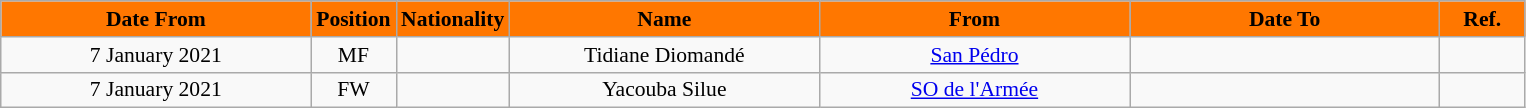<table class="wikitable"  style="text-align:center; font-size:90%; ">
<tr>
<th style="background:#FF7700; color:black; width:200px;">Date From</th>
<th style="background:#FF7700; color:black; width:50px;">Position</th>
<th style="background:#FF7700; color:black; width:50px;">Nationality</th>
<th style="background:#FF7700; color:black; width:200px;">Name</th>
<th style="background:#FF7700; color:black; width:200px;">From</th>
<th style="background:#FF7700; color:black; width:200px;">Date To</th>
<th style="background:#FF7700; color:black; width:50px;">Ref.</th>
</tr>
<tr>
<td>7 January 2021</td>
<td>MF</td>
<td></td>
<td>Tidiane Diomandé</td>
<td><a href='#'>San Pédro</a></td>
<td></td>
<td></td>
</tr>
<tr>
<td>7 January 2021</td>
<td>FW</td>
<td></td>
<td>Yacouba Silue</td>
<td><a href='#'>SO de l'Armée</a></td>
<td></td>
<td></td>
</tr>
</table>
